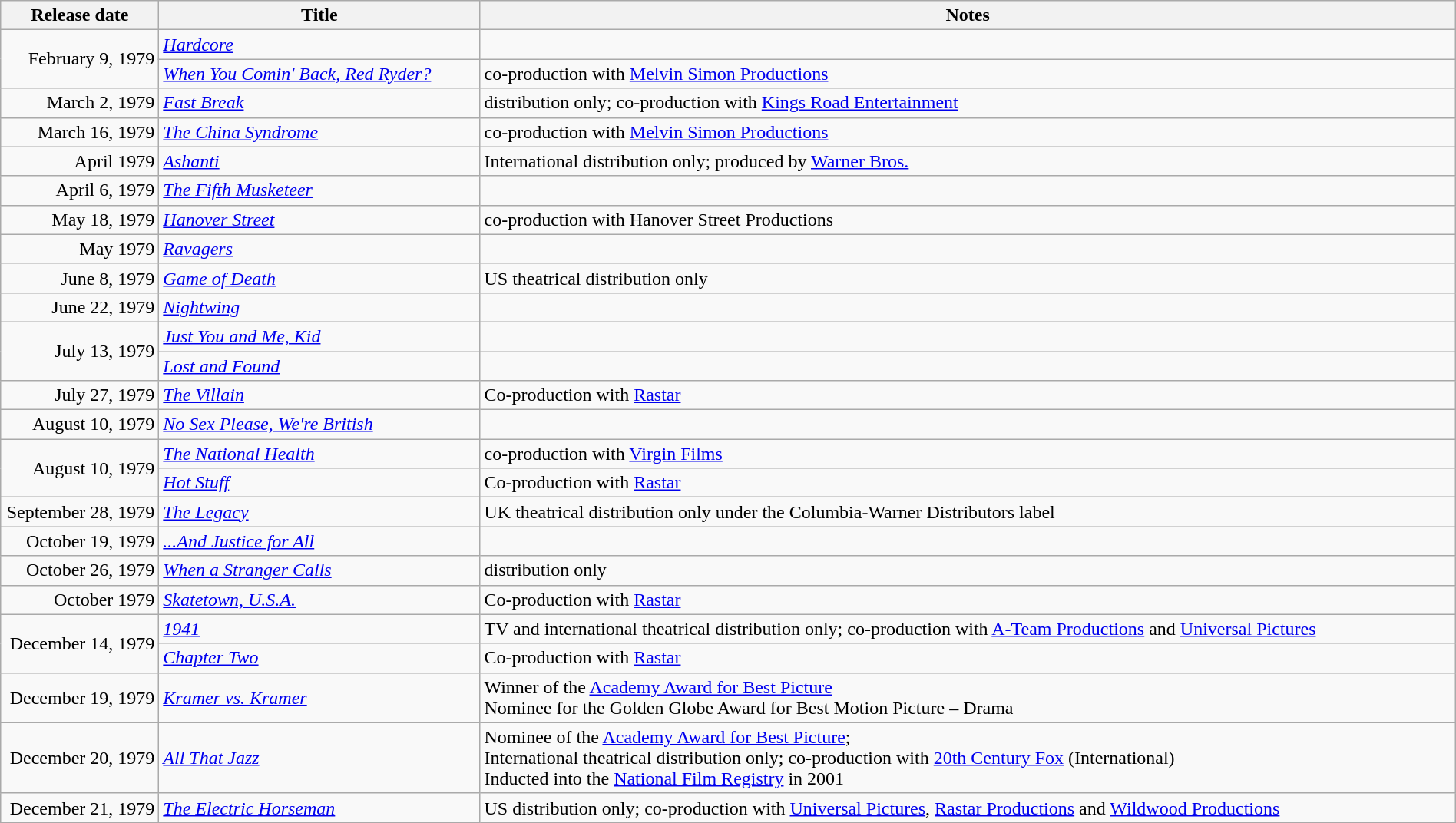<table class="wikitable sortable" style="width:100%;">
<tr>
<th scope="col" style="width:130px;">Release date</th>
<th>Title</th>
<th>Notes</th>
</tr>
<tr>
<td style="text-align:right;" rowspan="2">February 9, 1979</td>
<td><em><a href='#'>Hardcore</a></em></td>
<td></td>
</tr>
<tr>
<td><em><a href='#'>When You Comin' Back, Red Ryder?</a></em></td>
<td>co-production with <a href='#'>Melvin Simon Productions</a></td>
</tr>
<tr>
<td style="text-align:right;">March 2, 1979</td>
<td><em><a href='#'>Fast Break</a></em></td>
<td>distribution only; co-production with <a href='#'>Kings Road Entertainment</a></td>
</tr>
<tr>
<td style="text-align:right;">March 16, 1979</td>
<td><em><a href='#'>The China Syndrome</a></em></td>
<td>co-production with <a href='#'>Melvin Simon Productions</a></td>
</tr>
<tr>
<td style="text-align:right;">April 1979</td>
<td><em><a href='#'>Ashanti</a></em></td>
<td>International distribution only; produced by <a href='#'>Warner Bros.</a></td>
</tr>
<tr>
<td style="text-align:right;">April 6, 1979</td>
<td><em><a href='#'>The Fifth Musketeer</a></em></td>
<td></td>
</tr>
<tr>
<td style="text-align:right;">May 18, 1979</td>
<td><em><a href='#'>Hanover Street</a></em></td>
<td>co-production with Hanover Street Productions</td>
</tr>
<tr>
<td style="text-align:right;">May 1979</td>
<td><em><a href='#'>Ravagers</a></em></td>
<td></td>
</tr>
<tr>
<td style="text-align:right;">June 8, 1979</td>
<td><em><a href='#'>Game of Death</a></em></td>
<td>US theatrical distribution only</td>
</tr>
<tr>
<td style="text-align:right;">June 22, 1979</td>
<td><em><a href='#'>Nightwing</a></em></td>
<td></td>
</tr>
<tr>
<td style="text-align:right;" rowspan="2">July 13, 1979</td>
<td><em><a href='#'>Just You and Me, Kid</a></em></td>
<td></td>
</tr>
<tr>
<td><em><a href='#'>Lost and Found</a></em></td>
<td></td>
</tr>
<tr>
<td style="text-align:right;">July 27, 1979</td>
<td><em><a href='#'>The Villain</a></em></td>
<td>Co-production with <a href='#'>Rastar</a></td>
</tr>
<tr>
<td style="text-align:right;">August 10, 1979</td>
<td><em><a href='#'>No Sex Please, We're British</a></em></td>
<td></td>
</tr>
<tr>
<td style="text-align:right;" rowspan="2">August 10, 1979</td>
<td><em><a href='#'>The National Health</a></em></td>
<td>co-production with <a href='#'>Virgin Films</a></td>
</tr>
<tr>
<td><em><a href='#'>Hot Stuff</a></em></td>
<td>Co-production with <a href='#'>Rastar</a></td>
</tr>
<tr>
<td style="text-align:right;">September 28, 1979</td>
<td><em><a href='#'>The Legacy</a></em></td>
<td>UK theatrical distribution only under the Columbia-Warner Distributors label</td>
</tr>
<tr>
<td style="text-align:right;">October 19, 1979</td>
<td><em><a href='#'>...And Justice for All</a></em></td>
<td></td>
</tr>
<tr>
<td style="text-align:right;">October 26, 1979</td>
<td><em><a href='#'>When a Stranger Calls</a></em></td>
<td>distribution only</td>
</tr>
<tr>
<td style="text-align:right;">October 1979</td>
<td><em><a href='#'>Skatetown, U.S.A.</a></em></td>
<td>Co-production with <a href='#'>Rastar</a></td>
</tr>
<tr>
<td style="text-align:right;" rowspan="2">December 14, 1979</td>
<td><em><a href='#'>1941</a></em></td>
<td>TV and international theatrical distribution only; co-production with <a href='#'>A-Team Productions</a> and <a href='#'>Universal Pictures</a></td>
</tr>
<tr>
<td><em><a href='#'>Chapter Two</a></em></td>
<td>Co-production with <a href='#'>Rastar</a></td>
</tr>
<tr>
<td style="text-align:right;">December 19, 1979</td>
<td><em><a href='#'>Kramer vs. Kramer</a></em></td>
<td>Winner of the <a href='#'>Academy Award for Best Picture</a><br>Nominee for the Golden Globe Award for Best Motion Picture – Drama</td>
</tr>
<tr>
<td style="text-align:right;">December 20, 1979</td>
<td><em><a href='#'>All That Jazz</a></em></td>
<td>Nominee of the <a href='#'>Academy Award for Best Picture</a>;<br>International theatrical distribution only; co-production with <a href='#'>20th Century Fox</a> (International)<br>Inducted into the <a href='#'>National Film Registry</a> in 2001</td>
</tr>
<tr>
<td style="text-align:right;">December 21, 1979</td>
<td><em><a href='#'>The Electric Horseman</a></em></td>
<td>US distribution only; co-production with <a href='#'>Universal Pictures</a>, <a href='#'>Rastar Productions</a> and <a href='#'>Wildwood Productions</a></td>
</tr>
</table>
